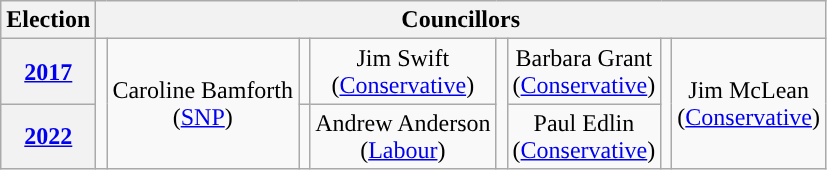<table class="wikitable" style="text-align:center">
<tr>
<th>Election</th>
<th colspan=8>Councillors</th>
</tr>
<tr>
<th><a href='#'>2017</a></th>
<td rowspan=2; style="background-color: "></td>
<td rowspan=2>Caroline Bamforth<br>(<a href='#'>SNP</a>)</td>
<td rowspan=1; style="background-color: "></td>
<td rowspan=1>Jim Swift<br>(<a href='#'>Conservative</a>)</td>
<td rowspan=2; style="background-color: "></td>
<td rowspan=1>Barbara Grant<br>(<a href='#'>Conservative</a>)</td>
<td rowspan=2; style="background-color: "></td>
<td rowspan=2>Jim McLean<br>(<a href='#'>Conservative</a>)</td>
</tr>
<tr>
<th><a href='#'>2022</a></th>
<td rowspan=1; style="background-color: "></td>
<td rowspan=1>Andrew Anderson<br>(<a href='#'>Labour</a>)</td>
<td rowspan=1>Paul Edlin<br>(<a href='#'>Conservative</a>)</td>
</tr>
</table>
